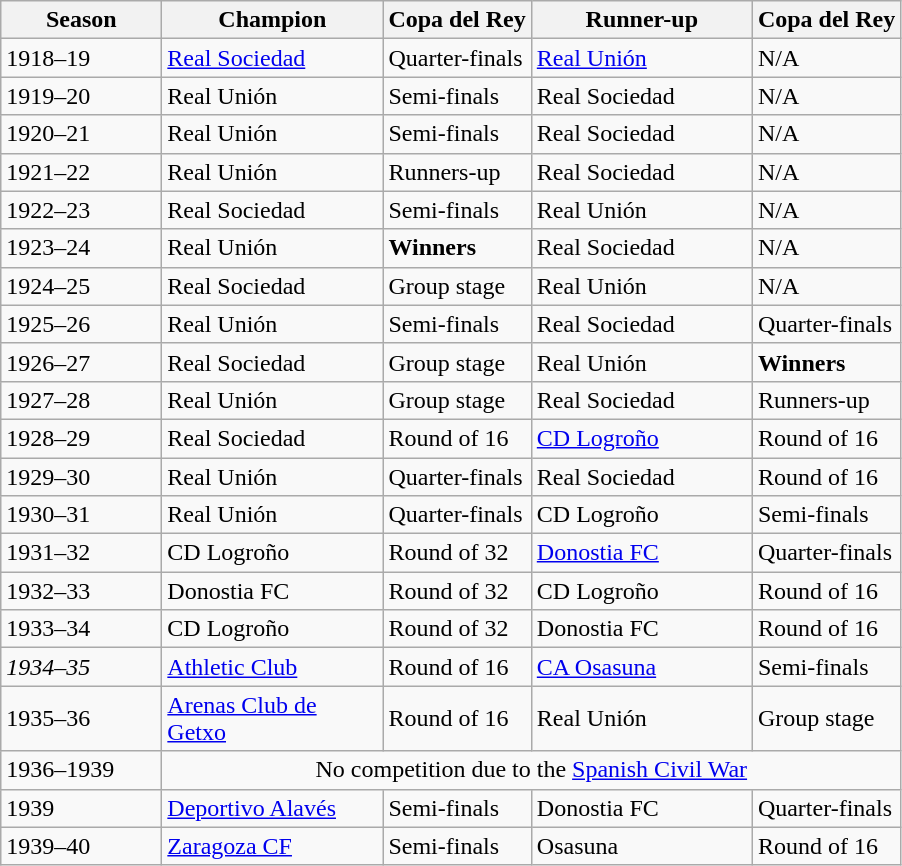<table class = wikitable sortable>
<tr>
<th width="100">Season</th>
<th width="140">Champion</th>
<th>Copa del Rey</th>
<th width="140">Runner-up</th>
<th>Copa del Rey</th>
</tr>
<tr>
<td>1918–19</td>
<td><a href='#'>Real Sociedad</a></td>
<td>Quarter-finals</td>
<td><a href='#'>Real Unión</a></td>
<td>N/A</td>
</tr>
<tr>
<td>1919–20</td>
<td>Real Unión</td>
<td>Semi-finals</td>
<td>Real Sociedad</td>
<td>N/A</td>
</tr>
<tr>
<td>1920–21</td>
<td>Real Unión</td>
<td>Semi-finals</td>
<td>Real Sociedad</td>
<td>N/A</td>
</tr>
<tr>
<td>1921–22</td>
<td>Real Unión</td>
<td>Runners-up</td>
<td>Real Sociedad</td>
<td>N/A</td>
</tr>
<tr>
<td>1922–23</td>
<td>Real Sociedad</td>
<td>Semi-finals</td>
<td>Real Unión</td>
<td>N/A</td>
</tr>
<tr>
<td>1923–24</td>
<td>Real Unión</td>
<td><strong>Winners</strong></td>
<td>Real Sociedad</td>
<td>N/A</td>
</tr>
<tr>
<td>1924–25</td>
<td>Real Sociedad</td>
<td>Group stage</td>
<td>Real Unión</td>
<td>N/A</td>
</tr>
<tr>
<td>1925–26</td>
<td>Real Unión</td>
<td>Semi-finals</td>
<td>Real Sociedad</td>
<td>Quarter-finals</td>
</tr>
<tr>
<td>1926–27</td>
<td>Real Sociedad</td>
<td>Group stage</td>
<td>Real Unión</td>
<td><strong>Winners</strong></td>
</tr>
<tr>
<td>1927–28</td>
<td>Real Unión</td>
<td>Group stage</td>
<td>Real Sociedad</td>
<td>Runners-up</td>
</tr>
<tr>
<td>1928–29</td>
<td>Real Sociedad</td>
<td>Round of 16</td>
<td><a href='#'>CD Logroño</a></td>
<td>Round of 16</td>
</tr>
<tr>
<td>1929–30</td>
<td>Real Unión</td>
<td>Quarter-finals</td>
<td>Real Sociedad</td>
<td>Round of 16</td>
</tr>
<tr>
<td>1930–31</td>
<td>Real Unión</td>
<td>Quarter-finals</td>
<td>CD Logroño</td>
<td>Semi-finals</td>
</tr>
<tr>
<td>1931–32</td>
<td>CD Logroño</td>
<td>Round of 32</td>
<td><a href='#'>Donostia FC</a></td>
<td>Quarter-finals</td>
</tr>
<tr>
<td>1932–33</td>
<td>Donostia FC</td>
<td>Round of 32</td>
<td>CD Logroño</td>
<td>Round of 16</td>
</tr>
<tr>
<td>1933–34</td>
<td>CD Logroño</td>
<td>Round of 32</td>
<td>Donostia FC</td>
<td>Round of 16</td>
</tr>
<tr>
<td><em>1934–35</td>
<td><a href='#'>Athletic Club</a></td>
<td>Round of 16</td>
<td><a href='#'>CA Osasuna</a></td>
<td>Semi-finals</td>
</tr>
<tr>
<td></em>1935–36<em></td>
<td><a href='#'>Arenas Club de Getxo</a></td>
<td>Round of 16</td>
<td>Real Unión</td>
<td>Group stage</td>
</tr>
<tr>
<td></em>1936–1939<em></td>
<td colspan=4 align=center>No competition due to the <a href='#'>Spanish Civil War</a></td>
</tr>
<tr>
<td>1939</td>
<td><a href='#'>Deportivo Alavés</a></td>
<td>Semi-finals</td>
<td>Donostia FC</td>
<td>Quarter-finals</td>
</tr>
<tr>
<td>1939–40</td>
<td><a href='#'>Zaragoza CF</a></td>
<td>Semi-finals</td>
<td>Osasuna</td>
<td>Round of 16</td>
</tr>
</table>
